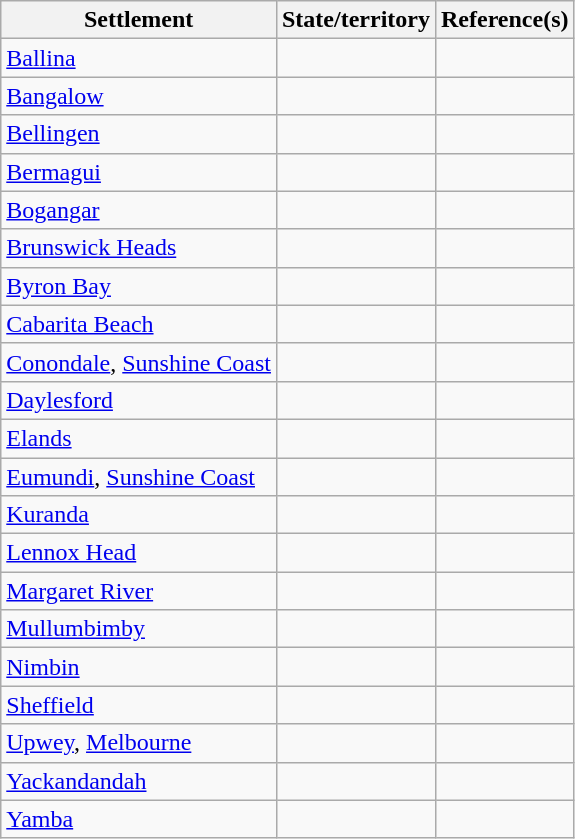<table class="wikitable sortable">
<tr>
<th>Settlement</th>
<th>State/territory</th>
<th>Reference(s)</th>
</tr>
<tr>
<td><a href='#'>Ballina</a></td>
<td></td>
<td></td>
</tr>
<tr>
<td><a href='#'>Bangalow</a></td>
<td></td>
<td></td>
</tr>
<tr>
<td><a href='#'>Bellingen</a></td>
<td></td>
<td></td>
</tr>
<tr>
<td><a href='#'>Bermagui</a></td>
<td></td>
<td></td>
</tr>
<tr>
<td><a href='#'>Bogangar</a></td>
<td></td>
<td></td>
</tr>
<tr>
<td><a href='#'>Brunswick Heads</a></td>
<td></td>
<td></td>
</tr>
<tr>
<td><a href='#'>Byron Bay</a></td>
<td></td>
<td></td>
</tr>
<tr>
<td><a href='#'>Cabarita Beach</a></td>
<td></td>
<td></td>
</tr>
<tr>
<td><a href='#'>Conondale</a>, <a href='#'>Sunshine Coast</a></td>
<td></td>
<td></td>
</tr>
<tr>
<td><a href='#'>Daylesford</a></td>
<td></td>
<td></td>
</tr>
<tr>
<td><a href='#'>Elands</a></td>
<td></td>
<td></td>
</tr>
<tr>
<td><a href='#'>Eumundi</a>, <a href='#'>Sunshine Coast</a></td>
<td></td>
<td></td>
</tr>
<tr>
<td><a href='#'>Kuranda</a></td>
<td></td>
<td></td>
</tr>
<tr>
<td><a href='#'>Lennox Head</a></td>
<td></td>
<td></td>
</tr>
<tr>
<td><a href='#'>Margaret River</a></td>
<td></td>
<td></td>
</tr>
<tr>
<td><a href='#'>Mullumbimby</a></td>
<td></td>
<td></td>
</tr>
<tr>
<td><a href='#'>Nimbin</a></td>
<td></td>
<td></td>
</tr>
<tr>
<td><a href='#'>Sheffield</a></td>
<td></td>
<td></td>
</tr>
<tr>
<td><a href='#'>Upwey</a>, <a href='#'>Melbourne</a></td>
<td></td>
<td></td>
</tr>
<tr>
<td><a href='#'>Yackandandah</a></td>
<td></td>
<td></td>
</tr>
<tr>
<td><a href='#'>Yamba</a></td>
<td></td>
<td></td>
</tr>
</table>
